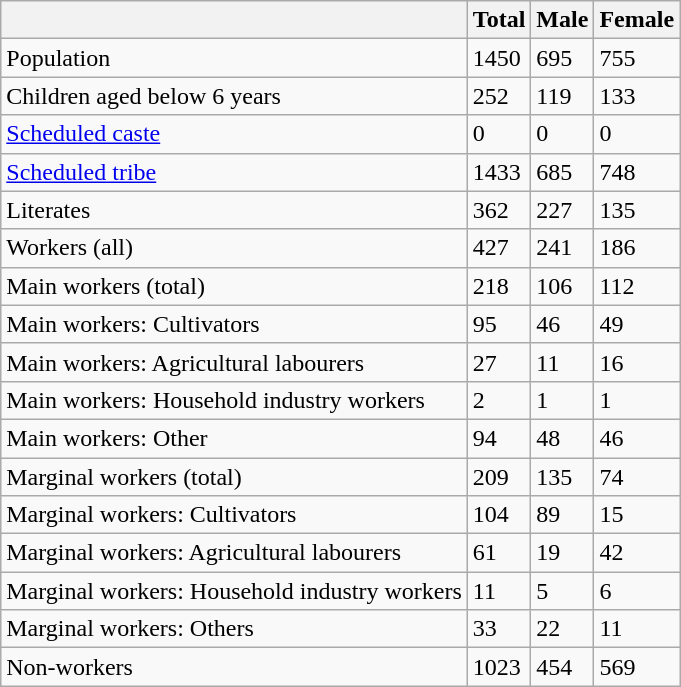<table class="wikitable sortable">
<tr>
<th></th>
<th>Total</th>
<th>Male</th>
<th>Female</th>
</tr>
<tr>
<td>Population</td>
<td>1450</td>
<td>695</td>
<td>755</td>
</tr>
<tr>
<td>Children aged below 6 years</td>
<td>252</td>
<td>119</td>
<td>133</td>
</tr>
<tr>
<td><a href='#'>Scheduled caste</a></td>
<td>0</td>
<td>0</td>
<td>0</td>
</tr>
<tr>
<td><a href='#'>Scheduled tribe</a></td>
<td>1433</td>
<td>685</td>
<td>748</td>
</tr>
<tr>
<td>Literates</td>
<td>362</td>
<td>227</td>
<td>135</td>
</tr>
<tr>
<td>Workers (all)</td>
<td>427</td>
<td>241</td>
<td>186</td>
</tr>
<tr>
<td>Main workers (total)</td>
<td>218</td>
<td>106</td>
<td>112</td>
</tr>
<tr>
<td>Main workers: Cultivators</td>
<td>95</td>
<td>46</td>
<td>49</td>
</tr>
<tr>
<td>Main workers: Agricultural labourers</td>
<td>27</td>
<td>11</td>
<td>16</td>
</tr>
<tr>
<td>Main workers: Household industry workers</td>
<td>2</td>
<td>1</td>
<td>1</td>
</tr>
<tr>
<td>Main workers: Other</td>
<td>94</td>
<td>48</td>
<td>46</td>
</tr>
<tr>
<td>Marginal workers (total)</td>
<td>209</td>
<td>135</td>
<td>74</td>
</tr>
<tr>
<td>Marginal workers: Cultivators</td>
<td>104</td>
<td>89</td>
<td>15</td>
</tr>
<tr>
<td>Marginal workers: Agricultural labourers</td>
<td>61</td>
<td>19</td>
<td>42</td>
</tr>
<tr>
<td>Marginal workers: Household industry workers</td>
<td>11</td>
<td>5</td>
<td>6</td>
</tr>
<tr>
<td>Marginal workers: Others</td>
<td>33</td>
<td>22</td>
<td>11</td>
</tr>
<tr>
<td>Non-workers</td>
<td>1023</td>
<td>454</td>
<td>569</td>
</tr>
</table>
